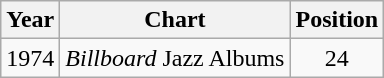<table class="wikitable">
<tr>
<th>Year</th>
<th>Chart</th>
<th>Position</th>
</tr>
<tr>
<td>1974</td>
<td><em>Billboard</em> Jazz Albums</td>
<td align="center">24</td>
</tr>
</table>
